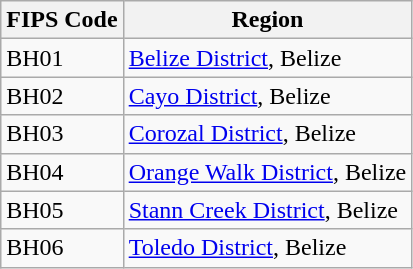<table class="wikitable">
<tr>
<th>FIPS Code</th>
<th>Region</th>
</tr>
<tr>
<td>BH01</td>
<td><a href='#'>Belize District</a>, Belize</td>
</tr>
<tr>
<td>BH02</td>
<td><a href='#'>Cayo District</a>, Belize</td>
</tr>
<tr>
<td>BH03</td>
<td><a href='#'>Corozal District</a>, Belize</td>
</tr>
<tr>
<td>BH04</td>
<td><a href='#'>Orange Walk District</a>, Belize</td>
</tr>
<tr>
<td>BH05</td>
<td><a href='#'>Stann Creek District</a>, Belize</td>
</tr>
<tr>
<td>BH06</td>
<td><a href='#'>Toledo District</a>, Belize</td>
</tr>
</table>
